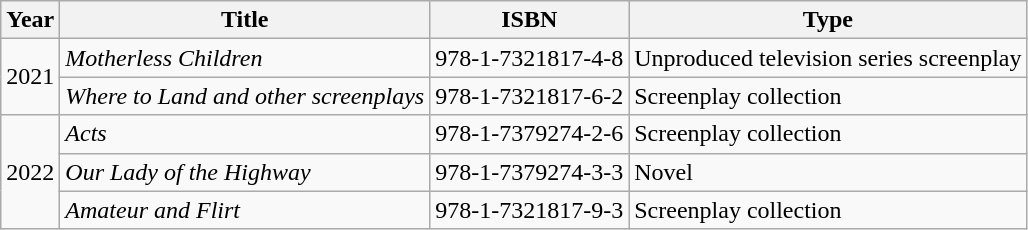<table class="wikitable">
<tr>
<th>Year</th>
<th>Title</th>
<th>ISBN</th>
<th>Type</th>
</tr>
<tr>
<td rowspan="2">2021</td>
<td><em>Motherless Children</em></td>
<td>978-1-7321817-4-8</td>
<td>Unproduced television series screenplay</td>
</tr>
<tr>
<td><em>Where to Land and other screenplays</em></td>
<td>978-1-7321817-6-2</td>
<td>Screenplay collection</td>
</tr>
<tr>
<td rowspan="3">2022</td>
<td><em>Acts</em></td>
<td>978-1-7379274-2-6</td>
<td>Screenplay collection</td>
</tr>
<tr>
<td><em>Our Lady of the Highway</em></td>
<td>978-1-7379274-3-3</td>
<td>Novel</td>
</tr>
<tr>
<td><em>Amateur and Flirt</em></td>
<td>978-1-7321817-9-3</td>
<td>Screenplay collection</td>
</tr>
</table>
